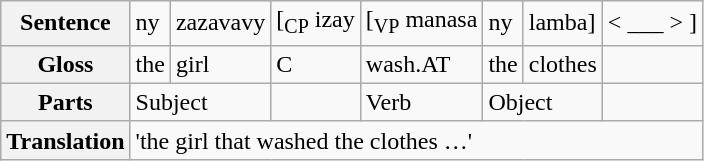<table class="wikitable">
<tr>
<th>Sentence</th>
<td>ny</td>
<td>zazavavy</td>
<td>[<sub>CP</sub> izay</td>
<td>[<sub>VP</sub> manasa</td>
<td>ny</td>
<td>lamba]</td>
<td>< ___ > ]</td>
</tr>
<tr>
<th>Gloss</th>
<td>the</td>
<td>girl</td>
<td>C</td>
<td>wash.AT</td>
<td>the</td>
<td>clothes</td>
<td></td>
</tr>
<tr>
<th>Parts</th>
<td colspan="2">Subject</td>
<td></td>
<td>Verb</td>
<td colspan="2">Object</td>
<td><Subject></td>
</tr>
<tr>
<th>Translation</th>
<td colspan="7">'the girl that washed the clothes …'</td>
</tr>
</table>
